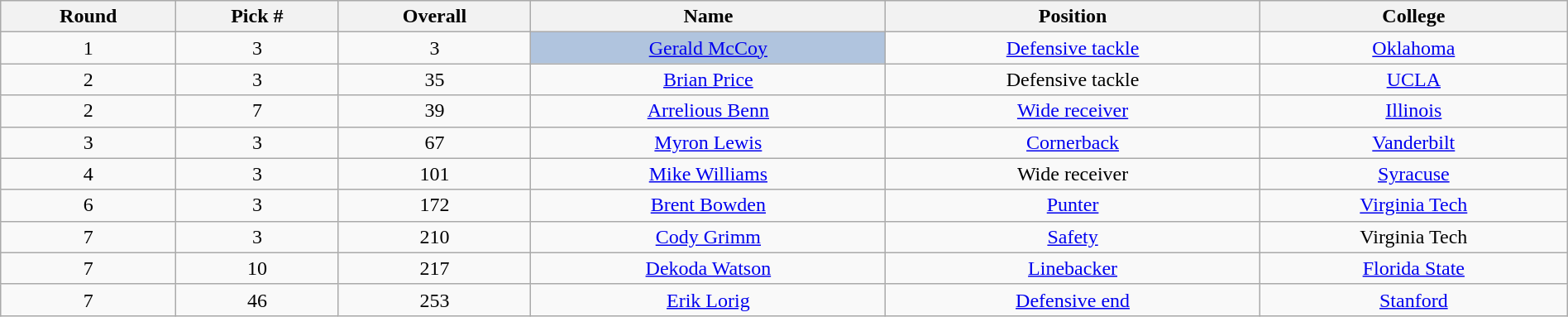<table class="wikitable sortable sortable" style="width: 100%; text-align:center">
<tr>
<th>Round</th>
<th>Pick #</th>
<th>Overall</th>
<th>Name</th>
<th>Position</th>
<th>College</th>
</tr>
<tr>
<td>1</td>
<td>3</td>
<td>3</td>
<td bgcolor=lightsteelblue><a href='#'>Gerald McCoy</a></td>
<td><a href='#'>Defensive tackle</a></td>
<td><a href='#'>Oklahoma</a></td>
</tr>
<tr>
<td>2</td>
<td>3</td>
<td>35</td>
<td><a href='#'>Brian Price</a></td>
<td>Defensive tackle</td>
<td><a href='#'>UCLA</a></td>
</tr>
<tr>
<td>2</td>
<td>7</td>
<td>39</td>
<td><a href='#'>Arrelious Benn</a></td>
<td><a href='#'>Wide receiver</a></td>
<td><a href='#'>Illinois</a></td>
</tr>
<tr>
<td>3</td>
<td>3</td>
<td>67</td>
<td><a href='#'>Myron Lewis</a></td>
<td><a href='#'>Cornerback</a></td>
<td><a href='#'>Vanderbilt</a></td>
</tr>
<tr>
<td>4</td>
<td>3</td>
<td>101</td>
<td><a href='#'>Mike Williams</a></td>
<td>Wide receiver</td>
<td><a href='#'>Syracuse</a></td>
</tr>
<tr>
<td>6</td>
<td>3</td>
<td>172</td>
<td><a href='#'>Brent Bowden</a></td>
<td><a href='#'>Punter</a></td>
<td><a href='#'>Virginia Tech</a></td>
</tr>
<tr>
<td>7</td>
<td>3</td>
<td>210</td>
<td><a href='#'>Cody Grimm</a></td>
<td><a href='#'>Safety</a></td>
<td>Virginia Tech</td>
</tr>
<tr>
<td>7</td>
<td>10</td>
<td>217</td>
<td><a href='#'>Dekoda Watson</a></td>
<td><a href='#'>Linebacker</a></td>
<td><a href='#'>Florida State</a></td>
</tr>
<tr>
<td>7</td>
<td>46</td>
<td>253</td>
<td><a href='#'>Erik Lorig</a></td>
<td><a href='#'>Defensive end</a></td>
<td><a href='#'>Stanford</a></td>
</tr>
</table>
